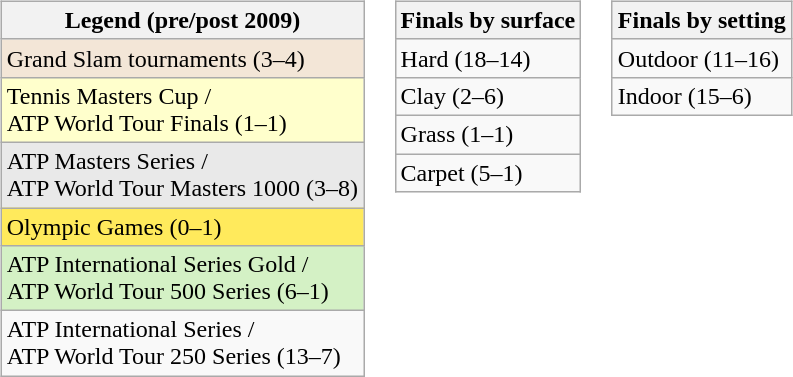<table>
<tr valign="top">
<td><br><table class="wikitable sortable">
<tr>
<th>Legend (pre/post 2009)</th>
</tr>
<tr style="background:#f3e6d7">
<td>Grand Slam tournaments (3–4)</td>
</tr>
<tr style="background:#ffffcc;">
<td>Tennis Masters Cup / <br>ATP World Tour Finals (1–1)</td>
</tr>
<tr style="background:#e9e9e9;">
<td>ATP Masters Series / <br>ATP World Tour Masters 1000 (3–8)</td>
</tr>
<tr style="background:#FFEA5C;">
<td>Olympic Games (0–1)</td>
</tr>
<tr style="background:#d4f1c5;">
<td>ATP International Series Gold / <br>ATP World Tour 500 Series (6–1)</td>
</tr>
<tr>
<td>ATP International Series / <br>ATP World Tour 250 Series (13–7)</td>
</tr>
</table>
</td>
<td><br><table class="wikitable sortable">
<tr>
<th>Finals by surface</th>
</tr>
<tr>
<td>Hard (18–14)</td>
</tr>
<tr>
<td>Clay (2–6)</td>
</tr>
<tr>
<td>Grass (1–1)</td>
</tr>
<tr>
<td>Carpet (5–1)</td>
</tr>
</table>
</td>
<td><br><table class="wikitable sortable">
<tr>
<th>Finals by setting</th>
</tr>
<tr>
<td>Outdoor (11–16)</td>
</tr>
<tr>
<td>Indoor (15–6)</td>
</tr>
</table>
</td>
</tr>
</table>
